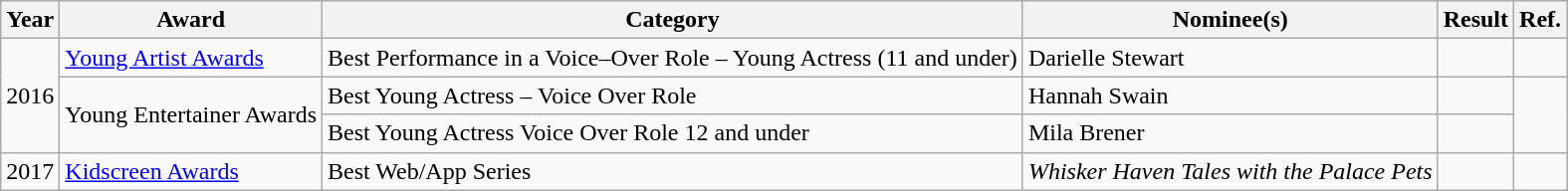<table class="wikitable">
<tr>
<th>Year</th>
<th>Award</th>
<th>Category</th>
<th>Nominee(s)</th>
<th>Result</th>
<th>Ref.</th>
</tr>
<tr>
<td rowspan="3">2016</td>
<td><a href='#'>Young Artist Awards</a></td>
<td>Best Performance in a Voice–Over Role – Young Actress (11 and under)</td>
<td>Darielle Stewart</td>
<td></td>
<td style="text-align:center;"></td>
</tr>
<tr>
<td rowspan="2">Young Entertainer Awards</td>
<td>Best Young Actress – Voice Over Role</td>
<td>Hannah Swain</td>
<td></td>
<td rowspan="2" style="text-align:center;"></td>
</tr>
<tr>
<td>Best Young Actress Voice Over Role 12 and under</td>
<td>Mila Brener</td>
<td></td>
</tr>
<tr>
<td>2017</td>
<td><a href='#'>Kidscreen Awards</a></td>
<td>Best Web/App Series</td>
<td><em>Whisker Haven Tales with the Palace Pets</em></td>
<td></td>
<td style="text-align:center;"></td>
</tr>
</table>
